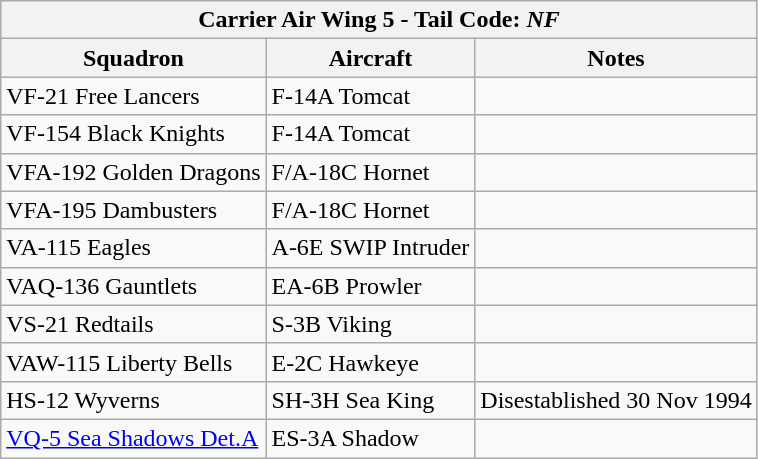<table class="wikitable">
<tr>
<th colspan="3">Carrier Air Wing 5 - Tail Code: <em>NF</em></th>
</tr>
<tr>
<th>Squadron</th>
<th>Aircraft</th>
<th>Notes</th>
</tr>
<tr>
<td>VF-21 Free Lancers</td>
<td>F-14A Tomcat</td>
<td></td>
</tr>
<tr>
<td>VF-154 Black Knights</td>
<td>F-14A Tomcat</td>
<td></td>
</tr>
<tr>
<td>VFA-192 Golden Dragons</td>
<td>F/A-18C Hornet</td>
<td></td>
</tr>
<tr>
<td>VFA-195 Dambusters</td>
<td>F/A-18C Hornet</td>
<td></td>
</tr>
<tr>
<td>VA-115 Eagles</td>
<td>A-6E SWIP Intruder</td>
<td></td>
</tr>
<tr>
<td>VAQ-136 Gauntlets</td>
<td>EA-6B Prowler</td>
<td></td>
</tr>
<tr>
<td>VS-21 Redtails</td>
<td>S-3B Viking</td>
<td></td>
</tr>
<tr>
<td>VAW-115 Liberty Bells</td>
<td>E-2C Hawkeye</td>
<td></td>
</tr>
<tr>
<td>HS-12 Wyverns</td>
<td>SH-3H Sea King</td>
<td>Disestablished 30 Nov 1994</td>
</tr>
<tr>
<td><a href='#'>VQ-5 Sea Shadows Det.A</a></td>
<td>ES-3A Shadow</td>
<td></td>
</tr>
</table>
